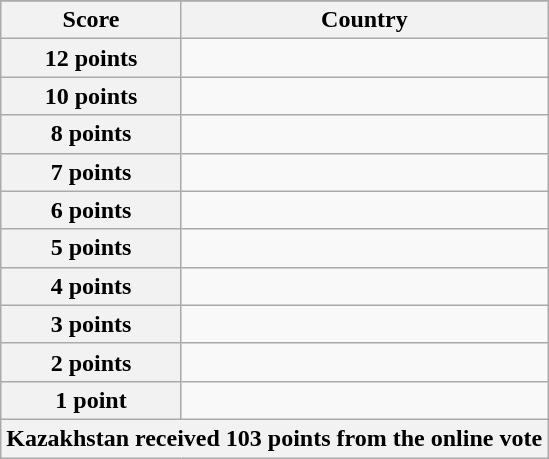<table class="wikitable">
<tr>
</tr>
<tr>
<th scope="col" width="33%">Score</th>
<th scope="col">Country</th>
</tr>
<tr>
<th scope="row">12 points</th>
<td></td>
</tr>
<tr>
<th scope="row">10 points</th>
<td></td>
</tr>
<tr>
<th scope="row">8 points</th>
<td></td>
</tr>
<tr>
<th scope="row">7 points</th>
<td></td>
</tr>
<tr>
<th scope="row">6 points</th>
<td></td>
</tr>
<tr>
<th scope="row">5 points</th>
<td></td>
</tr>
<tr>
<th scope="row">4 points</th>
<td></td>
</tr>
<tr>
<th scope="row">3 points</th>
<td></td>
</tr>
<tr>
<th scope="row">2 points</th>
<td></td>
</tr>
<tr>
<th scope="row">1 point</th>
<td></td>
</tr>
<tr>
<th colspan="2">Kazakhstan received 103 points from the online vote</th>
</tr>
</table>
